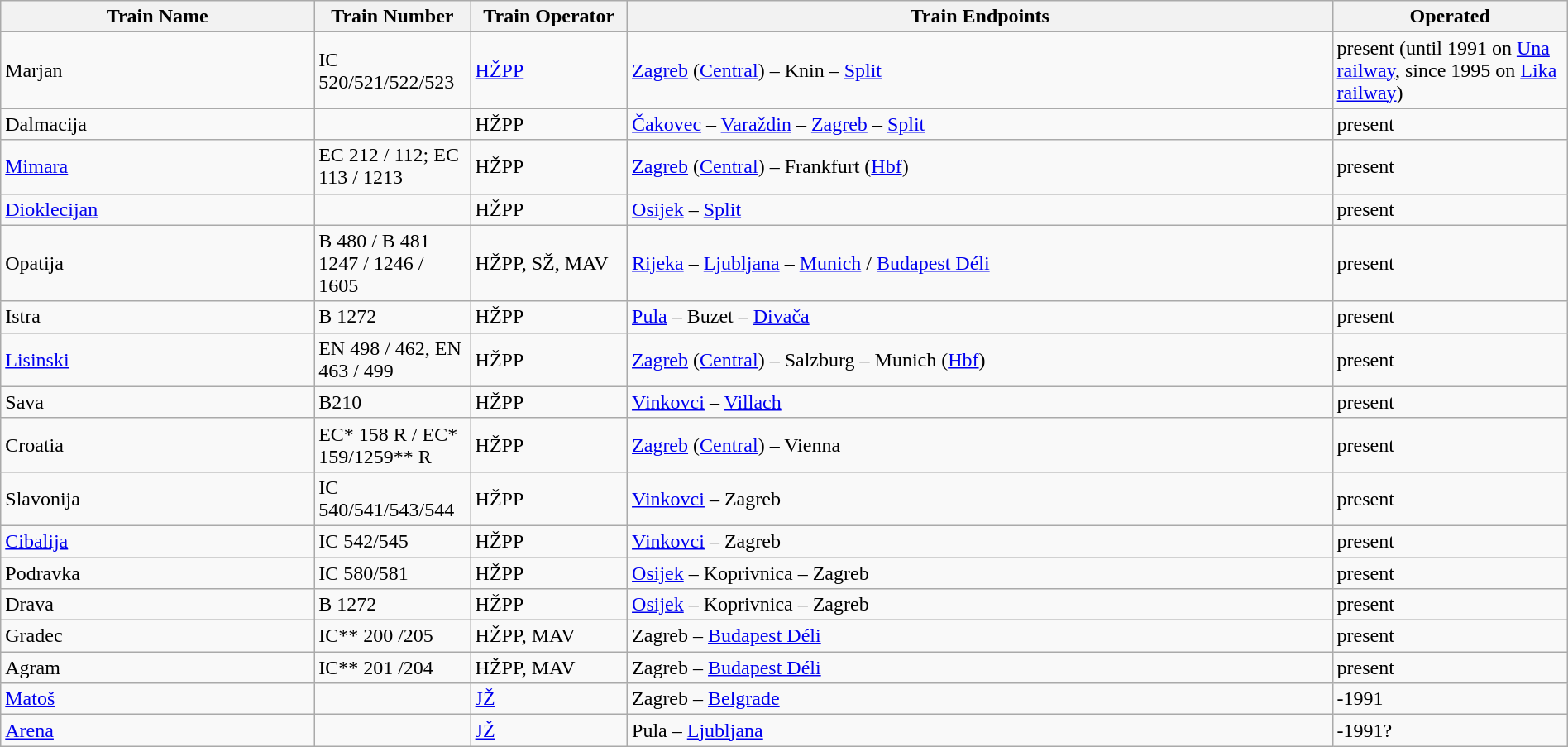<table class="wikitable" width=100%>
<tr>
<th width=20%>Train Name</th>
<th width=10%>Train Number</th>
<th width=10%>Train Operator</th>
<th width=45%>Train Endpoints</th>
<th width=15%>Operated</th>
</tr>
<tr>
</tr>
<tr>
<td>Marjan</td>
<td>IC 520/521/522/523</td>
<td><a href='#'>HŽPP</a></td>
<td><a href='#'>Zagreb</a> (<a href='#'>Central</a>) – Knin – <a href='#'>Split</a></td>
<td>present (until 1991 on <a href='#'>Una railway</a>, since 1995 on <a href='#'>Lika railway</a>)</td>
</tr>
<tr>
<td>Dalmacija</td>
<td></td>
<td>HŽPP</td>
<td><a href='#'>Čakovec</a> – <a href='#'>Varaždin</a> – <a href='#'>Zagreb</a> – <a href='#'>Split</a></td>
<td>present</td>
</tr>
<tr>
<td><a href='#'>Mimara</a></td>
<td>EC 212 / 112; EC 113 / 1213</td>
<td>HŽPP</td>
<td><a href='#'>Zagreb</a> (<a href='#'>Central</a>) – Frankfurt (<a href='#'>Hbf</a>)</td>
<td>present</td>
</tr>
<tr>
<td><a href='#'>Dioklecijan</a></td>
<td></td>
<td>HŽPP</td>
<td><a href='#'>Osijek</a> – <a href='#'>Split</a></td>
<td>present</td>
</tr>
<tr>
<td>Opatija</td>
<td>B 480 / B 481 1247 / 1246 / 1605</td>
<td>HŽPP, SŽ, MAV</td>
<td><a href='#'>Rijeka</a> – <a href='#'>Ljubljana</a>  – <a href='#'>Munich</a> / <a href='#'>Budapest Déli</a></td>
<td>present</td>
</tr>
<tr>
<td>Istra</td>
<td>B 1272</td>
<td>HŽPP</td>
<td><a href='#'>Pula</a> – Buzet – <a href='#'>Divača</a></td>
<td>present</td>
</tr>
<tr>
<td><a href='#'>Lisinski</a></td>
<td>EN 498 / 462, EN 463 / 499</td>
<td>HŽPP</td>
<td><a href='#'>Zagreb</a> (<a href='#'>Central</a>) – Salzburg – Munich (<a href='#'>Hbf</a>)</td>
<td>present</td>
</tr>
<tr>
<td>Sava</td>
<td>B210</td>
<td>HŽPP</td>
<td><a href='#'>Vinkovci</a> – <a href='#'>Villach</a></td>
<td>present</td>
</tr>
<tr>
<td>Croatia</td>
<td>EC* 158 R / EC* 159/1259** R</td>
<td>HŽPP</td>
<td><a href='#'>Zagreb</a> (<a href='#'>Central</a>) – Vienna</td>
<td>present</td>
</tr>
<tr>
<td>Slavonija</td>
<td>IC 540/541/543/544</td>
<td>HŽPP</td>
<td><a href='#'>Vinkovci</a> – Zagreb</td>
<td>present</td>
</tr>
<tr>
<td><a href='#'>Cibalija</a></td>
<td>IC 542/545</td>
<td>HŽPP</td>
<td><a href='#'>Vinkovci</a> – Zagreb</td>
<td>present</td>
</tr>
<tr>
<td>Podravka</td>
<td>IC 580/581</td>
<td>HŽPP</td>
<td><a href='#'>Osijek</a> – Koprivnica – Zagreb</td>
<td>present</td>
</tr>
<tr>
<td>Drava</td>
<td>B 1272</td>
<td>HŽPP</td>
<td><a href='#'>Osijek</a> – Koprivnica – Zagreb</td>
<td>present</td>
</tr>
<tr>
<td>Gradec</td>
<td>IC** 200 /205</td>
<td>HŽPP, MAV</td>
<td>Zagreb – <a href='#'>Budapest Déli</a></td>
<td>present</td>
</tr>
<tr>
<td>Agram</td>
<td>IC** 201 /204</td>
<td>HŽPP, MAV</td>
<td>Zagreb – <a href='#'>Budapest Déli</a></td>
<td>present</td>
</tr>
<tr>
<td><a href='#'>Matoš</a></td>
<td></td>
<td><a href='#'>JŽ</a></td>
<td>Zagreb – <a href='#'>Belgrade</a></td>
<td>-1991</td>
</tr>
<tr>
<td><a href='#'>Arena</a></td>
<td></td>
<td><a href='#'>JŽ</a></td>
<td>Pula – <a href='#'>Ljubljana</a></td>
<td>-1991?</td>
</tr>
</table>
